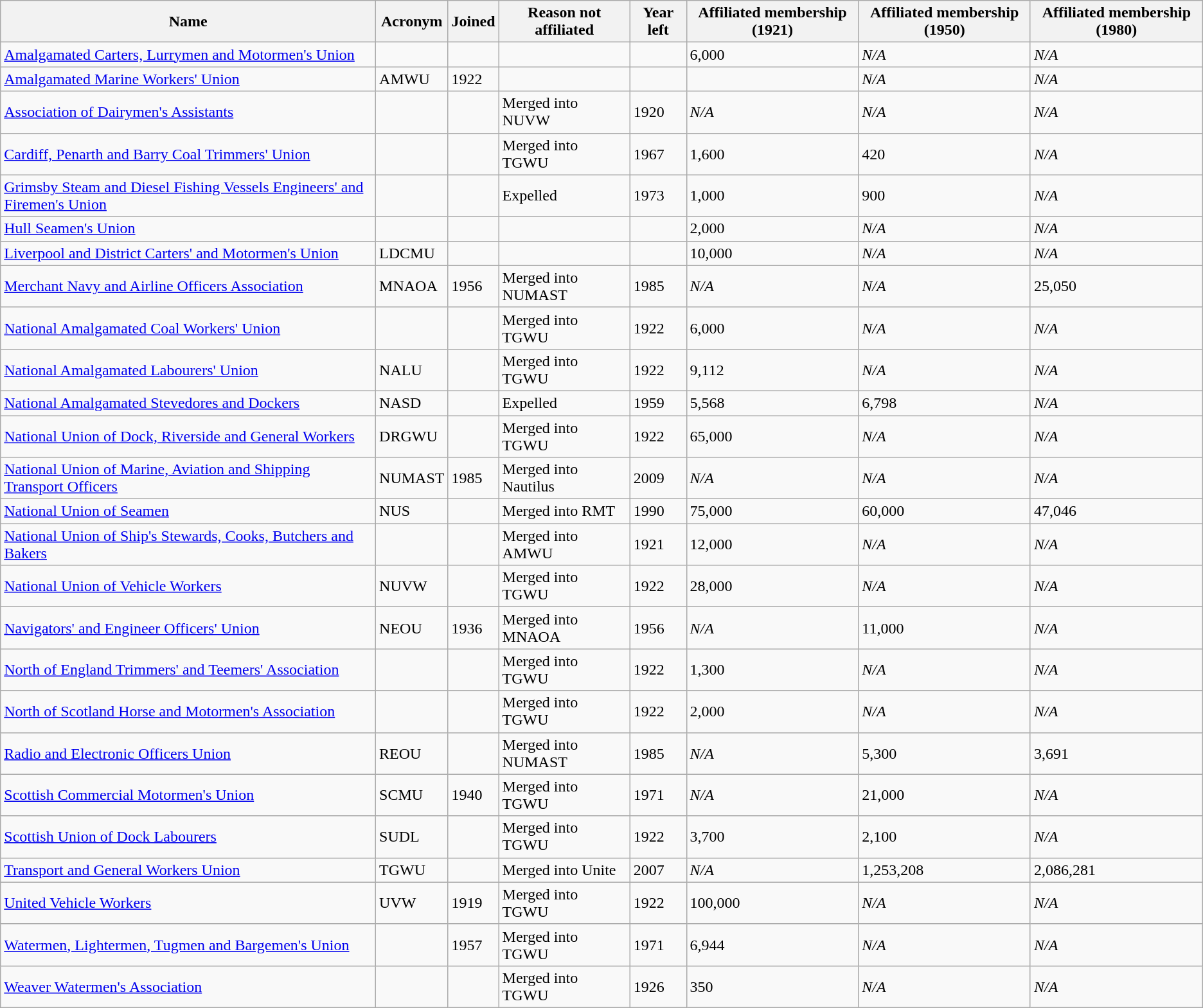<table class="wikitable sortable">
<tr>
<th>Name</th>
<th>Acronym</th>
<th>Joined</th>
<th>Reason not affiliated</th>
<th>Year left</th>
<th>Affiliated membership (1921)</th>
<th>Affiliated membership (1950)</th>
<th>Affiliated membership (1980)</th>
</tr>
<tr>
<td><a href='#'>Amalgamated Carters, Lurrymen and Motormen's Union</a></td>
<td></td>
<td></td>
<td></td>
<td></td>
<td>6,000</td>
<td><em>N/A</em></td>
<td><em>N/A</em></td>
</tr>
<tr>
<td><a href='#'>Amalgamated Marine Workers' Union</a></td>
<td>AMWU</td>
<td>1922</td>
<td></td>
<td></td>
<td></td>
<td><em>N/A</em></td>
<td><em>N/A</em></td>
</tr>
<tr>
<td><a href='#'>Association of Dairymen's Assistants</a></td>
<td></td>
<td></td>
<td>Merged into NUVW</td>
<td>1920</td>
<td><em>N/A</em></td>
<td><em>N/A</em></td>
<td><em>N/A</em></td>
</tr>
<tr>
<td><a href='#'>Cardiff, Penarth and Barry Coal Trimmers' Union</a></td>
<td></td>
<td></td>
<td>Merged into TGWU</td>
<td>1967</td>
<td>1,600</td>
<td>420</td>
<td><em>N/A</em></td>
</tr>
<tr>
<td><a href='#'>Grimsby Steam and Diesel Fishing Vessels Engineers' and Firemen's Union</a></td>
<td></td>
<td></td>
<td>Expelled</td>
<td>1973</td>
<td>1,000</td>
<td>900</td>
<td><em>N/A</em></td>
</tr>
<tr>
<td><a href='#'>Hull Seamen's Union</a></td>
<td></td>
<td></td>
<td></td>
<td></td>
<td>2,000</td>
<td><em>N/A</em></td>
<td><em>N/A</em></td>
</tr>
<tr>
<td><a href='#'>Liverpool and District Carters' and Motormen's Union</a></td>
<td>LDCMU</td>
<td></td>
<td></td>
<td></td>
<td>10,000</td>
<td><em>N/A</em></td>
<td><em>N/A</em></td>
</tr>
<tr>
<td><a href='#'>Merchant Navy and Airline Officers Association</a></td>
<td>MNAOA</td>
<td>1956</td>
<td>Merged into NUMAST</td>
<td>1985</td>
<td><em>N/A</em></td>
<td><em>N/A</em></td>
<td>25,050</td>
</tr>
<tr>
<td><a href='#'>National Amalgamated Coal Workers' Union</a></td>
<td></td>
<td></td>
<td>Merged into TGWU</td>
<td>1922</td>
<td>6,000</td>
<td><em>N/A</em></td>
<td><em>N/A</em></td>
</tr>
<tr>
<td><a href='#'>National Amalgamated Labourers' Union</a></td>
<td>NALU</td>
<td></td>
<td>Merged into TGWU</td>
<td>1922</td>
<td>9,112</td>
<td><em>N/A</em></td>
<td><em>N/A</em></td>
</tr>
<tr>
<td><a href='#'>National Amalgamated Stevedores and Dockers</a></td>
<td>NASD</td>
<td></td>
<td>Expelled</td>
<td>1959</td>
<td>5,568</td>
<td>6,798</td>
<td><em>N/A</em></td>
</tr>
<tr>
<td><a href='#'>National Union of Dock, Riverside and General Workers</a></td>
<td>DRGWU</td>
<td></td>
<td>Merged into TGWU</td>
<td>1922</td>
<td>65,000</td>
<td><em>N/A</em></td>
<td><em>N/A</em></td>
</tr>
<tr>
<td><a href='#'>National Union of Marine, Aviation and Shipping Transport Officers</a></td>
<td>NUMAST</td>
<td>1985</td>
<td>Merged into Nautilus</td>
<td>2009</td>
<td><em>N/A</em></td>
<td><em>N/A</em></td>
<td><em>N/A</em></td>
</tr>
<tr>
<td><a href='#'>National Union of Seamen</a></td>
<td>NUS</td>
<td></td>
<td>Merged into RMT</td>
<td>1990</td>
<td>75,000</td>
<td>60,000</td>
<td>47,046</td>
</tr>
<tr>
<td><a href='#'>National Union of Ship's Stewards, Cooks, Butchers and Bakers</a></td>
<td></td>
<td></td>
<td>Merged into AMWU</td>
<td>1921</td>
<td>12,000</td>
<td><em>N/A</em></td>
<td><em>N/A</em></td>
</tr>
<tr>
<td><a href='#'>National Union of Vehicle Workers</a></td>
<td>NUVW</td>
<td></td>
<td>Merged into TGWU</td>
<td>1922</td>
<td>28,000</td>
<td><em>N/A</em></td>
<td><em>N/A</em></td>
</tr>
<tr>
<td><a href='#'>Navigators' and Engineer Officers' Union</a></td>
<td>NEOU</td>
<td>1936</td>
<td>Merged into MNAOA</td>
<td>1956</td>
<td><em>N/A</em></td>
<td>11,000</td>
<td><em>N/A</em></td>
</tr>
<tr>
<td><a href='#'>North of England Trimmers' and Teemers' Association</a></td>
<td></td>
<td></td>
<td>Merged into TGWU</td>
<td>1922</td>
<td>1,300</td>
<td><em>N/A</em></td>
<td><em>N/A</em></td>
</tr>
<tr>
<td><a href='#'>North of Scotland Horse and Motormen's Association</a></td>
<td></td>
<td></td>
<td>Merged into TGWU</td>
<td>1922</td>
<td>2,000</td>
<td><em>N/A</em></td>
<td><em>N/A</em></td>
</tr>
<tr>
<td><a href='#'>Radio and Electronic Officers Union</a></td>
<td>REOU</td>
<td></td>
<td>Merged into NUMAST</td>
<td>1985</td>
<td><em>N/A</em></td>
<td>5,300</td>
<td>3,691</td>
</tr>
<tr>
<td><a href='#'>Scottish Commercial Motormen's Union</a></td>
<td>SCMU</td>
<td>1940</td>
<td>Merged into TGWU</td>
<td>1971</td>
<td><em>N/A</em></td>
<td>21,000</td>
<td><em>N/A</em></td>
</tr>
<tr>
<td><a href='#'>Scottish Union of Dock Labourers</a></td>
<td>SUDL</td>
<td></td>
<td>Merged into TGWU</td>
<td>1922</td>
<td>3,700</td>
<td>2,100</td>
<td><em>N/A</em></td>
</tr>
<tr>
<td><a href='#'>Transport and General Workers Union</a></td>
<td>TGWU</td>
<td></td>
<td>Merged into Unite</td>
<td>2007</td>
<td><em>N/A</em></td>
<td>1,253,208</td>
<td>2,086,281</td>
</tr>
<tr>
<td><a href='#'>United Vehicle Workers</a></td>
<td>UVW</td>
<td>1919</td>
<td>Merged into TGWU</td>
<td>1922</td>
<td>100,000</td>
<td><em>N/A</em></td>
<td><em>N/A</em></td>
</tr>
<tr>
<td><a href='#'>Watermen, Lightermen, Tugmen and Bargemen's Union</a></td>
<td></td>
<td>1957</td>
<td>Merged into TGWU</td>
<td>1971</td>
<td>6,944</td>
<td><em>N/A</em></td>
<td><em>N/A</em></td>
</tr>
<tr>
<td><a href='#'>Weaver Watermen's Association</a></td>
<td></td>
<td></td>
<td>Merged into TGWU</td>
<td>1926</td>
<td>350</td>
<td><em>N/A</em></td>
<td><em>N/A</em></td>
</tr>
</table>
